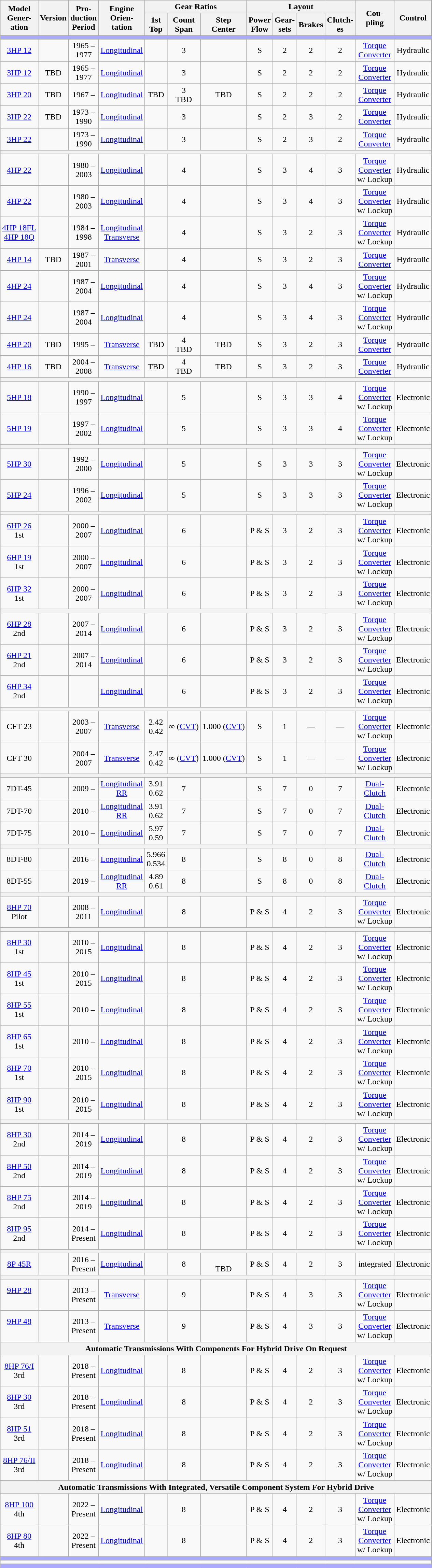<table class="sortable wikitable collapsible" style="text-align:center">
<tr>
<th rowspan=2>Model<br>Gener-<br>ation</th>
<th rowspan=2>Version</th>
<th rowspan=2>Pro-<br>duction<br>Period</th>
<th rowspan=2>Engine<br>Orien-<br>tation</th>
<th colspan=3>Gear Ratios</th>
<th colspan=4>Layout</th>
<th rowspan=2>Cou-<br>pling</th>
<th rowspan=2>Control</th>
</tr>
<tr>
<th>1st<br>Top</th>
<th>Count<br>Span</th>
<th>Step<br>Center</th>
<th>Power<br>Flow</th>
<th>Gear-<br>sets</th>
<th>Brakes</th>
<th>Clutch-<br>es</th>
</tr>
<tr>
<td colspan=13 style="background:#AAF;"></td>
</tr>
<tr>
<td><a href='#'>3HP 12</a></td>
<td></td>
<td>1965 –<br>1977</td>
<td><a href='#'>Longitudinal</a></td>
<td><br></td>
<td>3<br></td>
<td><br></td>
<td>S</td>
<td>2</td>
<td>2</td>
<td>2</td>
<td><a href='#'>Torque<br>Converter</a></td>
<td>Hydraulic</td>
</tr>
<tr>
<td><a href='#'>3HP 12</a></td>
<td>TBD</td>
<td>1965 –<br>1977</td>
<td><a href='#'>Longitudinal</a></td>
<td><br></td>
<td>3<br></td>
<td><br></td>
<td>S</td>
<td>2</td>
<td>2</td>
<td>2</td>
<td><a href='#'>Torque<br>Converter</a></td>
<td>Hydraulic</td>
</tr>
<tr>
<td><a href='#'>3HP 20</a></td>
<td>TBD</td>
<td>1967 –</td>
<td><a href='#'>Longitudinal</a></td>
<td>TBD<br></td>
<td>3<br>TBD</td>
<td>TBD</td>
<td>S</td>
<td>2</td>
<td>2</td>
<td>2</td>
<td><a href='#'>Torque<br>Converter</a></td>
<td>Hydraulic</td>
</tr>
<tr>
<td><a href='#'>3HP 22</a></td>
<td>TBD</td>
<td>1973 –<br>1990</td>
<td><a href='#'>Longitudinal</a></td>
<td><br></td>
<td>3<br></td>
<td><br></td>
<td>S</td>
<td>2</td>
<td>3</td>
<td>2</td>
<td><a href='#'>Torque<br>Converter</a></td>
<td>Hydraulic</td>
</tr>
<tr>
<td><a href='#'>3HP 22</a></td>
<td></td>
<td>1973 –<br>1990</td>
<td><a href='#'>Longitudinal</a></td>
<td><br></td>
<td>3<br></td>
<td><br></td>
<td>S</td>
<td>2</td>
<td>3</td>
<td>2</td>
<td><a href='#'>Torque<br>Converter</a></td>
<td>Hydraulic</td>
</tr>
<tr>
<th colspan=13></th>
</tr>
<tr>
<td><a href='#'>4HP 22</a></td>
<td></td>
<td>1980 –<br>2003</td>
<td><a href='#'>Longitudinal</a></td>
<td><br></td>
<td>4<br></td>
<td><br></td>
<td>S</td>
<td>3</td>
<td>4</td>
<td>3</td>
<td><a href='#'>Torque<br>Converter</a><br>w/ Lockup</td>
<td>Hydraulic</td>
</tr>
<tr>
<td><a href='#'>4HP 22</a></td>
<td></td>
<td>1980 –<br>2003</td>
<td><a href='#'>Longitudinal</a></td>
<td><br></td>
<td>4<br></td>
<td><br></td>
<td>S</td>
<td>3</td>
<td>4</td>
<td>3</td>
<td><a href='#'>Torque<br>Converter</a><br>w/ Lockup</td>
<td>Hydraulic</td>
</tr>
<tr>
<td><a href='#'>4HP 18FL</a><br><a href='#'>4HP 18Q</a></td>
<td></td>
<td>1984 –<br>1998</td>
<td><a href='#'>Longitudinal</a><br><a href='#'>Transverse</a></td>
<td><br></td>
<td>4<br></td>
<td><br></td>
<td>S</td>
<td>3</td>
<td>2</td>
<td>3</td>
<td><a href='#'>Torque<br>Converter</a><br>w/ Lockup</td>
<td>Hydraulic</td>
</tr>
<tr>
<td><a href='#'>4HP 14</a></td>
<td>TBD</td>
<td>1987 –<br>2001</td>
<td><a href='#'>Transverse</a></td>
<td><br></td>
<td>4<br></td>
<td><br></td>
<td>S</td>
<td>3</td>
<td>2</td>
<td>3</td>
<td><a href='#'>Torque<br>Converter</a></td>
<td>Hydraulic</td>
</tr>
<tr>
<td><a href='#'>4HP 24</a></td>
<td></td>
<td>1987 –<br>2004</td>
<td><a href='#'>Longitudinal</a></td>
<td><br></td>
<td>4<br></td>
<td><br></td>
<td>S</td>
<td>3</td>
<td>4</td>
<td>3</td>
<td><a href='#'>Torque<br>Converter</a><br>w/ Lockup</td>
<td>Hydraulic</td>
</tr>
<tr>
<td><a href='#'>4HP 24</a></td>
<td></td>
<td>1987 –<br>2004</td>
<td><a href='#'>Longitudinal</a></td>
<td><br></td>
<td>4<br></td>
<td><br></td>
<td>S</td>
<td>3</td>
<td>4</td>
<td>3</td>
<td><a href='#'>Torque<br>Converter</a><br>w/ Lockup</td>
<td>Hydraulic</td>
</tr>
<tr>
<td><a href='#'>4HP 20</a></td>
<td>TBD</td>
<td>1995 –</td>
<td><a href='#'>Transverse</a></td>
<td>TBD</td>
<td>4<br>TBD</td>
<td>TBD</td>
<td>S</td>
<td>3</td>
<td>2</td>
<td>3</td>
<td><a href='#'>Torque<br>Converter</a></td>
<td>Hydraulic</td>
</tr>
<tr>
<td><a href='#'>4HP 16</a></td>
<td>TBD</td>
<td>2004 –<br>2008</td>
<td><a href='#'>Transverse</a></td>
<td>TBD</td>
<td>4<br>TBD</td>
<td>TBD</td>
<td>S</td>
<td>3</td>
<td>2</td>
<td>3</td>
<td><a href='#'>Torque<br>Converter</a></td>
<td>Hydraulic</td>
</tr>
<tr>
<th colspan=13></th>
</tr>
<tr>
<td><a href='#'>5HP 18</a></td>
<td></td>
<td>1990 –<br>1997</td>
<td><a href='#'>Longitudinal</a></td>
<td><br></td>
<td>5<br></td>
<td><br></td>
<td>S</td>
<td>3</td>
<td>3</td>
<td>4</td>
<td><a href='#'>Torque<br>Converter</a><br>w/ Lockup</td>
<td>Electronic</td>
</tr>
<tr>
<td><a href='#'>5HP 19</a></td>
<td></td>
<td>1997 –<br>2002</td>
<td><a href='#'>Longitudinal</a></td>
<td><br></td>
<td>5<br></td>
<td><br></td>
<td>S</td>
<td>3</td>
<td>3</td>
<td>4</td>
<td><a href='#'>Torque<br>Converter</a><br>w/ Lockup</td>
<td>Electronic</td>
</tr>
<tr>
<th colspan=13></th>
</tr>
<tr>
<td><a href='#'>5HP 30</a></td>
<td></td>
<td>1992 –<br>2000</td>
<td><a href='#'>Longitudinal</a></td>
<td><br></td>
<td>5<br></td>
<td><br></td>
<td>S</td>
<td>3</td>
<td>3</td>
<td>3</td>
<td><a href='#'>Torque<br>Converter</a><br>w/ Lockup</td>
<td>Electronic</td>
</tr>
<tr>
<td><a href='#'>5HP 24</a></td>
<td></td>
<td>1996 –<br>2002</td>
<td><a href='#'>Longitudinal</a></td>
<td><br></td>
<td>5<br></td>
<td><br></td>
<td>S</td>
<td>3</td>
<td>3</td>
<td>3</td>
<td><a href='#'>Torque<br>Converter</a><br>w/ Lockup</td>
<td>Electronic</td>
</tr>
<tr>
<th colspan=13></th>
</tr>
<tr>
<td><a href='#'>6HP 26</a><br>1st</td>
<td></td>
<td>2000 –<br>2007</td>
<td><a href='#'>Longitudinal</a></td>
<td><br></td>
<td>6<br></td>
<td><br></td>
<td>P & S</td>
<td>3</td>
<td>2</td>
<td>3</td>
<td><a href='#'>Torque<br>Converter</a><br>w/ Lockup</td>
<td>Electronic</td>
</tr>
<tr>
<td><a href='#'>6HP 19</a><br>1st</td>
<td></td>
<td>2000 –<br>2007</td>
<td><a href='#'>Longitudinal</a></td>
<td><br></td>
<td>6<br></td>
<td><br></td>
<td>P & S</td>
<td>3</td>
<td>2</td>
<td>3</td>
<td><a href='#'>Torque<br>Converter</a><br>w/ Lockup</td>
<td>Electronic</td>
</tr>
<tr>
<td><a href='#'>6HP 32</a><br>1st</td>
<td></td>
<td>2000 –<br>2007</td>
<td><a href='#'>Longitudinal</a></td>
<td><br></td>
<td>6<br></td>
<td><br></td>
<td>P & S</td>
<td>3</td>
<td>2</td>
<td>3</td>
<td><a href='#'>Torque<br>Converter</a><br>w/ Lockup</td>
<td>Electronic</td>
</tr>
<tr>
<th colspan=13></th>
</tr>
<tr>
<td><a href='#'>6HP 28</a><br>2nd</td>
<td></td>
<td>2007 –<br>2014</td>
<td><a href='#'>Longitudinal</a></td>
<td><br></td>
<td>6<br></td>
<td><br></td>
<td>P & S</td>
<td>3</td>
<td>2</td>
<td>3</td>
<td><a href='#'>Torque<br>Converter</a><br>w/ Lockup</td>
<td>Electronic</td>
</tr>
<tr>
<td><a href='#'>6HP 21</a><br>2nd</td>
<td></td>
<td>2007 –<br>2014</td>
<td><a href='#'>Longitudinal</a></td>
<td><br></td>
<td>6<br></td>
<td><br></td>
<td>P & S</td>
<td>3</td>
<td>2</td>
<td>3</td>
<td><a href='#'>Torque<br>Converter</a><br>w/ Lockup</td>
<td>Electronic</td>
</tr>
<tr>
<td><a href='#'>6HP 34</a><br>2nd</td>
<td></td>
<td></td>
<td><a href='#'>Longitudinal</a></td>
<td><br></td>
<td>6<br></td>
<td><br></td>
<td>P & S</td>
<td>3</td>
<td>2</td>
<td>3</td>
<td><a href='#'>Torque<br>Converter</a><br>w/ Lockup</td>
<td>Electronic</td>
</tr>
<tr>
<th colspan=13></th>
</tr>
<tr>
<td>CFT 23<br></td>
<td></td>
<td>2003 –<br>2007</td>
<td><a href='#'>Transverse</a></td>
<td>2.42<br>0.42</td>
<td>∞ (<a href='#'>CVT</a>)<br></td>
<td>1.000 (<a href='#'>CVT</a>)<br></td>
<td>S</td>
<td>1</td>
<td>—</td>
<td>—</td>
<td><a href='#'>Torque<br>Converter</a><br>w/ Lockup</td>
<td>Electronic</td>
</tr>
<tr>
<td>CFT 30<br></td>
<td></td>
<td>2004 –<br>2007</td>
<td><a href='#'>Transverse</a></td>
<td>2.47<br>0.42</td>
<td>∞ (<a href='#'>CVT</a>)<br></td>
<td>1.000 (<a href='#'>CVT</a>)<br></td>
<td>S</td>
<td>1</td>
<td>—</td>
<td>—</td>
<td><a href='#'>Torque<br>Converter</a><br>w/ Lockup</td>
<td>Electronic</td>
</tr>
<tr>
<th colspan=13></th>
</tr>
<tr>
<td>7DT-45<br></td>
<td></td>
<td>2009 –</td>
<td><a href='#'>Longitudinal</a><br><a href='#'>RR</a></td>
<td>3.91<br>0.62</td>
<td>7<br></td>
<td><br></td>
<td>S</td>
<td>7</td>
<td>0</td>
<td>7</td>
<td><a href='#'>Dual-<br>Clutch</a></td>
<td>Electronic</td>
</tr>
<tr>
<td>7DT-70<br></td>
<td></td>
<td>2010 –</td>
<td><a href='#'>Longitudinal</a><br><a href='#'>RR</a></td>
<td>3.91<br>0.62</td>
<td>7<br></td>
<td><br></td>
<td>S</td>
<td>7</td>
<td>0</td>
<td>7</td>
<td><a href='#'>Dual-<br>Clutch</a></td>
<td>Electronic</td>
</tr>
<tr>
<td>7DT-75<br></td>
<td></td>
<td>2010 –</td>
<td><a href='#'>Longitudinal</a></td>
<td>5.97<br>0.59</td>
<td>7<br></td>
<td><br></td>
<td>S</td>
<td>7</td>
<td>0</td>
<td>7</td>
<td><a href='#'>Dual-<br>Clutch</a></td>
<td>Electronic</td>
</tr>
<tr>
<th colspan=13></th>
</tr>
<tr>
<td>8DT-80<br></td>
<td></td>
<td>2016 –</td>
<td><a href='#'>Longitudinal</a></td>
<td>5.966<br>0.534</td>
<td>8<br></td>
<td><br></td>
<td>S</td>
<td>8</td>
<td>0</td>
<td>8</td>
<td><a href='#'>Dual-<br>Clutch</a></td>
<td>Electronic</td>
</tr>
<tr>
<td>8DT-55<br></td>
<td></td>
<td>2019 –</td>
<td><a href='#'>Longitudinal</a><br><a href='#'>RR</a></td>
<td>4.89<br>0.61</td>
<td>8<br></td>
<td><br></td>
<td>S</td>
<td>8</td>
<td>0</td>
<td>8</td>
<td><a href='#'>Dual-<br>Clutch</a></td>
<td>Electronic</td>
</tr>
<tr>
<th colspan=13></th>
</tr>
<tr>
<td><a href='#'>8HP 70</a><br>Pilot<br></td>
<td></td>
<td>2008 –<br>2011</td>
<td><a href='#'>Longitudinal</a></td>
<td><br></td>
<td>8<br></td>
<td><br></td>
<td>P & S</td>
<td>4</td>
<td>2</td>
<td>3</td>
<td><a href='#'>Torque<br>Converter</a><br>w/ Lockup</td>
<td>Electronic</td>
</tr>
<tr>
<th colspan=13></th>
</tr>
<tr>
<td><a href='#'>8HP 30</a><br>1st</td>
<td></td>
<td>2010 –<br>2015</td>
<td><a href='#'>Longitudinal</a></td>
<td><br></td>
<td>8<br></td>
<td><br></td>
<td>P & S</td>
<td>4</td>
<td>2</td>
<td>3</td>
<td><a href='#'>Torque<br>Converter</a><br>w/ Lockup</td>
<td>Electronic</td>
</tr>
<tr>
<td><a href='#'>8HP 45</a><br>1st</td>
<td></td>
<td>2010 –<br>2015</td>
<td><a href='#'>Longitudinal</a></td>
<td><br></td>
<td>8<br></td>
<td><br></td>
<td>P & S</td>
<td>4</td>
<td>2</td>
<td>3</td>
<td><a href='#'>Torque<br>Converter</a><br>w/ Lockup</td>
<td>Electronic</td>
</tr>
<tr>
<td><a href='#'>8HP 55</a><br>1st</td>
<td></td>
<td>2010 –</td>
<td><a href='#'>Longitudinal</a></td>
<td><br></td>
<td>8<br></td>
<td><br></td>
<td>P & S</td>
<td>4</td>
<td>2</td>
<td>3</td>
<td><a href='#'>Torque<br>Converter</a><br>w/ Lockup</td>
<td>Electronic</td>
</tr>
<tr>
<td><a href='#'>8HP 65</a><br>1st</td>
<td></td>
<td>2010 –</td>
<td><a href='#'>Longitudinal</a></td>
<td><br></td>
<td>8<br></td>
<td><br></td>
<td>P & S</td>
<td>4</td>
<td>2</td>
<td>3</td>
<td><a href='#'>Torque<br>Converter</a><br>w/ Lockup</td>
<td>Electronic</td>
</tr>
<tr>
<td><a href='#'>8HP 70</a><br>1st</td>
<td></td>
<td>2010 –<br>2015</td>
<td><a href='#'>Longitudinal</a></td>
<td><br></td>
<td>8<br></td>
<td><br></td>
<td>P & S</td>
<td>4</td>
<td>2</td>
<td>3</td>
<td><a href='#'>Torque<br>Converter</a><br>w/ Lockup</td>
<td>Electronic</td>
</tr>
<tr>
<td><a href='#'>8HP 90</a><br>1st</td>
<td><br></td>
<td>2010 –<br>2015</td>
<td><a href='#'>Longitudinal</a></td>
<td><br></td>
<td>8<br></td>
<td><br></td>
<td>P & S</td>
<td>4</td>
<td>2</td>
<td>3</td>
<td><a href='#'>Torque<br>Converter</a><br>w/ Lockup</td>
<td>Electronic</td>
</tr>
<tr>
<th colspan=13></th>
</tr>
<tr>
<td><a href='#'>8HP 30</a><br>2nd</td>
<td></td>
<td>2014 –<br>2019</td>
<td><a href='#'>Longitudinal</a></td>
<td><br></td>
<td>8<br></td>
<td><br></td>
<td>P & S</td>
<td>4</td>
<td>2</td>
<td>3</td>
<td><a href='#'>Torque<br>Converter</a><br>w/ Lockup</td>
<td>Electronic</td>
</tr>
<tr>
<td><a href='#'>8HP 50</a><br>2nd</td>
<td></td>
<td>2014 –<br>2019</td>
<td><a href='#'>Longitudinal</a></td>
<td><br></td>
<td>8<br></td>
<td><br></td>
<td>P & S</td>
<td>4</td>
<td>2</td>
<td>3</td>
<td><a href='#'>Torque<br>Converter</a><br>w/ Lockup</td>
<td>Electronic</td>
</tr>
<tr>
<td><a href='#'>8HP 75</a><br>2nd</td>
<td></td>
<td>2014 –<br>2019</td>
<td><a href='#'>Longitudinal</a></td>
<td><br></td>
<td>8<br></td>
<td><br></td>
<td>P & S</td>
<td>4</td>
<td>2</td>
<td>3</td>
<td><a href='#'>Torque<br>Converter</a><br>w/ Lockup</td>
<td>Electronic</td>
</tr>
<tr>
<td><a href='#'>8HP 95</a><br>2nd</td>
<td><br></td>
<td>2014 –<br>Present</td>
<td><a href='#'>Longitudinal</a></td>
<td><br></td>
<td>8<br></td>
<td><br></td>
<td>P & S</td>
<td>4</td>
<td>2</td>
<td>3</td>
<td><a href='#'>Torque<br>Converter</a><br>w/ Lockup</td>
<td>Electronic</td>
</tr>
<tr>
<th colspan=13></th>
</tr>
<tr>
<td><a href='#'>8P 45R</a><br></td>
<td></td>
<td>2016 –<br>Present</td>
<td><a href='#'>Longitudinal</a></td>
<td></td>
<td>8<br></td>
<td><br>TBD</td>
<td>P & S</td>
<td>4</td>
<td>2</td>
<td>3</td>
<td>integrated</td>
<td>Electronic</td>
</tr>
<tr>
<th colspan=13></th>
</tr>
<tr>
<td><a href='#'>9HP 28</a><br><br></td>
<td></td>
<td>2013 –<br>Present</td>
<td><a href='#'>Transverse</a></td>
<td><br></td>
<td>9<br></td>
<td><br></td>
<td>P & S</td>
<td>4</td>
<td>3</td>
<td>3</td>
<td><a href='#'>Torque<br>Converter</a><br>w/ Lockup</td>
<td>Electronic</td>
</tr>
<tr>
<td><a href='#'>9HP 48</a><br><br></td>
<td></td>
<td>2013 –<br>Present</td>
<td><a href='#'>Transverse</a></td>
<td><br></td>
<td>9<br></td>
<td><br></td>
<td>P & S</td>
<td>4</td>
<td>3</td>
<td>3</td>
<td><a href='#'>Torque<br>Converter</a><br>w/ Lockup</td>
<td>Electronic</td>
</tr>
<tr>
<th colspan=13>Automatic Transmissions With Components For Hybrid Drive On Request</th>
</tr>
<tr>
<td><a href='#'>8HP 76/I</a><br>3rd</td>
<td><br></td>
<td>2018 –<br>Present</td>
<td><a href='#'>Longitudinal</a></td>
<td><br></td>
<td>8<br></td>
<td><br></td>
<td>P & S</td>
<td>4</td>
<td>2</td>
<td>3</td>
<td><a href='#'>Torque<br>Converter</a><br>w/ Lockup</td>
<td>Electronic</td>
</tr>
<tr>
<td><a href='#'>8HP 30</a><br>3rd</td>
<td></td>
<td>2018 –<br>Present</td>
<td><a href='#'>Longitudinal</a></td>
<td><br></td>
<td>8<br></td>
<td><br></td>
<td>P & S</td>
<td>4</td>
<td>2</td>
<td>3</td>
<td><a href='#'>Torque<br>Converter</a><br>w/ Lockup</td>
<td>Electronic</td>
</tr>
<tr>
<td><a href='#'>8HP 51</a><br>3rd</td>
<td></td>
<td>2018 –<br>Present</td>
<td><a href='#'>Longitudinal</a></td>
<td><br></td>
<td>8<br></td>
<td><br></td>
<td>P & S</td>
<td>4</td>
<td>2</td>
<td>3</td>
<td><a href='#'>Torque<br>Converter</a><br>w/ Lockup</td>
<td>Electronic</td>
</tr>
<tr>
<td><a href='#'>8HP 76/II</a><br>3rd</td>
<td></td>
<td>2018 –<br>Present</td>
<td><a href='#'>Longitudinal</a></td>
<td><br></td>
<td>8<br></td>
<td><br></td>
<td>P & S</td>
<td>4</td>
<td>2</td>
<td>3</td>
<td><a href='#'>Torque<br>Converter</a><br>w/ Lockup</td>
<td>Electronic</td>
</tr>
<tr>
<th colspan=13>Automatic Transmissions With Integrated, Versatile Component System For Hybrid Drive</th>
</tr>
<tr>
<td><a href='#'>8HP 100</a><br>4th</td>
<td></td>
<td>2022 –<br>Present</td>
<td><a href='#'>Longitudinal</a></td>
<td><br></td>
<td>8<br></td>
<td><br></td>
<td>P & S</td>
<td>4</td>
<td>2</td>
<td>3</td>
<td><a href='#'>Torque<br>Converter</a><br>w/ Lockup</td>
<td>Electronic</td>
</tr>
<tr>
<td><a href='#'>8HP 80</a><br>4th</td>
<td></td>
<td>2022 –<br>Present</td>
<td><a href='#'>Longitudinal</a></td>
<td><br></td>
<td>8<br></td>
<td><br></td>
<td>P & S</td>
<td>4</td>
<td>2</td>
<td>3</td>
<td><a href='#'>Torque<br>Converter</a><br>w/ Lockup</td>
<td>Electronic</td>
</tr>
<tr>
<td colspan=13 style="background:#AAF;"></td>
</tr>
<tr>
<td colspan=13></td>
</tr>
<tr>
<td colspan=13 style="background:#AAF;"></td>
</tr>
</table>
